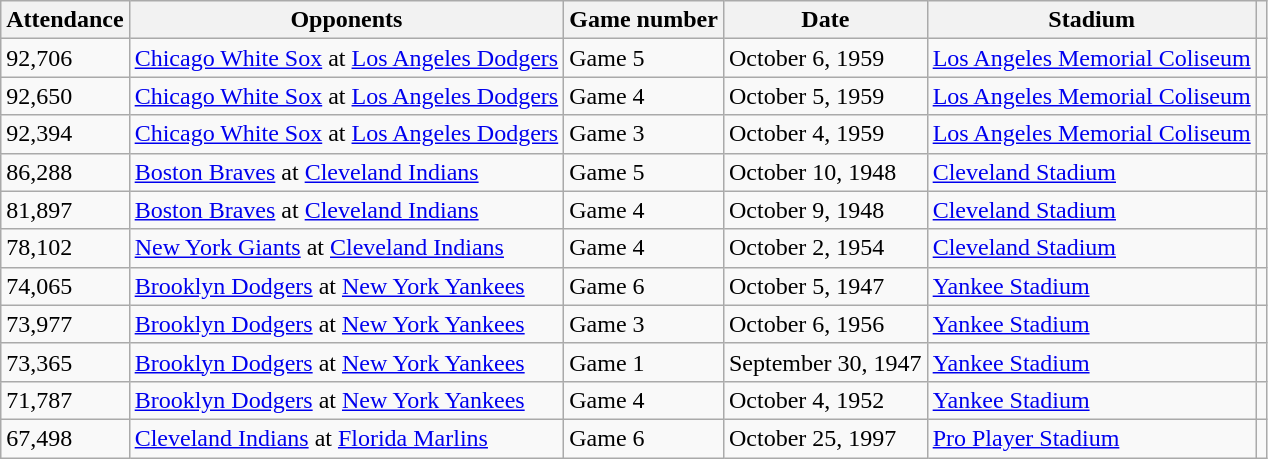<table class="wikitable sortable">
<tr>
<th>Attendance</th>
<th>Opponents</th>
<th>Game number</th>
<th>Date</th>
<th>Stadium</th>
<th></th>
</tr>
<tr>
<td>92,706</td>
<td><a href='#'>Chicago White Sox</a> at <a href='#'>Los Angeles Dodgers</a></td>
<td>Game 5</td>
<td>October 6, 1959</td>
<td><a href='#'>Los Angeles Memorial Coliseum</a></td>
<td></td>
</tr>
<tr>
<td>92,650</td>
<td><a href='#'>Chicago White Sox</a> at <a href='#'>Los Angeles Dodgers</a></td>
<td>Game 4</td>
<td>October 5, 1959</td>
<td><a href='#'>Los Angeles Memorial Coliseum</a></td>
<td></td>
</tr>
<tr>
<td>92,394</td>
<td><a href='#'>Chicago White Sox</a> at <a href='#'>Los Angeles Dodgers</a></td>
<td>Game 3</td>
<td>October 4, 1959</td>
<td><a href='#'>Los Angeles Memorial Coliseum</a></td>
<td></td>
</tr>
<tr>
<td>86,288</td>
<td><a href='#'>Boston Braves</a> at <a href='#'>Cleveland Indians</a></td>
<td>Game 5</td>
<td>October 10, 1948</td>
<td><a href='#'>Cleveland Stadium</a></td>
<td></td>
</tr>
<tr>
<td>81,897</td>
<td><a href='#'>Boston Braves</a> at <a href='#'>Cleveland Indians</a></td>
<td>Game 4</td>
<td>October 9, 1948</td>
<td><a href='#'>Cleveland Stadium</a></td>
<td></td>
</tr>
<tr>
<td>78,102</td>
<td><a href='#'>New York Giants</a> at <a href='#'>Cleveland Indians</a></td>
<td>Game 4</td>
<td>October 2, 1954</td>
<td><a href='#'>Cleveland Stadium</a></td>
<td></td>
</tr>
<tr>
<td>74,065</td>
<td><a href='#'>Brooklyn Dodgers</a> at <a href='#'>New York Yankees</a></td>
<td>Game 6</td>
<td>October 5, 1947</td>
<td><a href='#'>Yankee Stadium</a></td>
<td></td>
</tr>
<tr>
<td>73,977</td>
<td><a href='#'>Brooklyn Dodgers</a> at <a href='#'>New York Yankees</a></td>
<td>Game 3</td>
<td>October 6, 1956</td>
<td><a href='#'>Yankee Stadium</a></td>
<td></td>
</tr>
<tr>
<td>73,365</td>
<td><a href='#'>Brooklyn Dodgers</a> at <a href='#'>New York Yankees</a></td>
<td>Game 1</td>
<td>September 30, 1947</td>
<td><a href='#'>Yankee Stadium</a></td>
<td></td>
</tr>
<tr>
<td>71,787</td>
<td><a href='#'>Brooklyn Dodgers</a> at <a href='#'>New York Yankees</a></td>
<td>Game 4</td>
<td>October 4, 1952</td>
<td><a href='#'>Yankee Stadium</a></td>
<td></td>
</tr>
<tr>
<td>67,498</td>
<td><a href='#'>Cleveland Indians</a> at <a href='#'>Florida Marlins</a></td>
<td>Game 6</td>
<td>October 25, 1997</td>
<td><a href='#'>Pro Player Stadium</a></td>
<td></td>
</tr>
</table>
